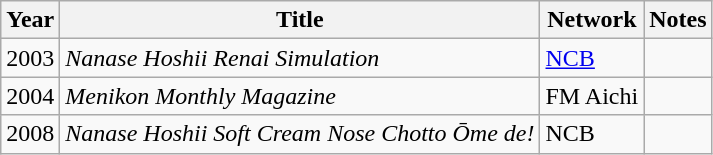<table class="wikitable">
<tr>
<th>Year</th>
<th>Title</th>
<th>Network</th>
<th>Notes</th>
</tr>
<tr>
<td>2003</td>
<td><em>Nanase Hoshii Renai Simulation</em></td>
<td><a href='#'>NCB</a></td>
<td></td>
</tr>
<tr>
<td>2004</td>
<td><em>Menikon Monthly Magazine</em></td>
<td>FM Aichi</td>
<td></td>
</tr>
<tr>
<td>2008</td>
<td><em>Nanase Hoshii Soft Cream Nose Chotto Ōme de!</em></td>
<td>NCB</td>
<td></td>
</tr>
</table>
